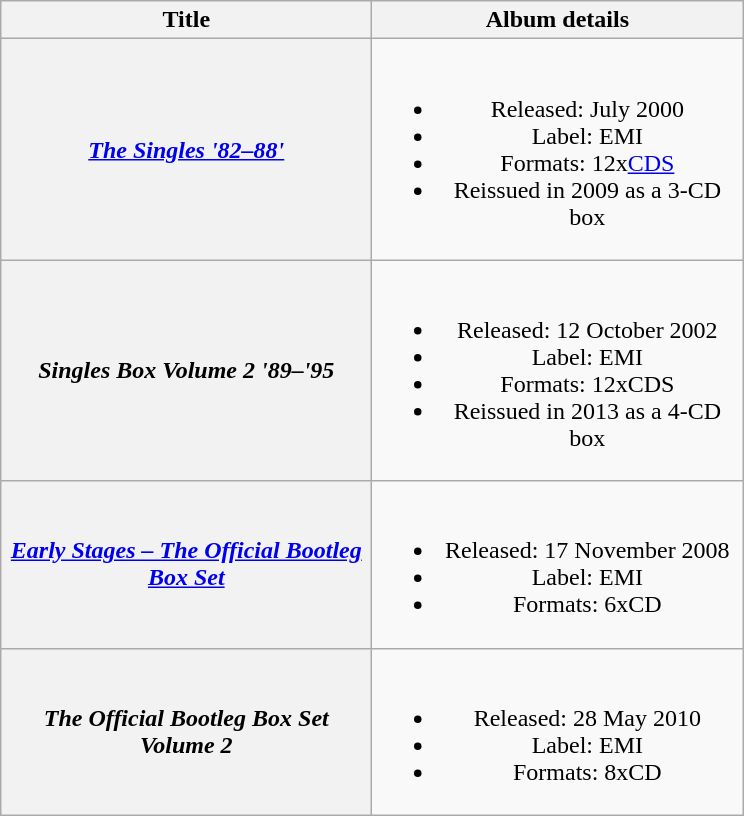<table class="wikitable plainrowheaders" style="text-align:center;">
<tr>
<th scope="col" style="width:15em;">Title</th>
<th scope="col" style="width:15em;">Album details</th>
</tr>
<tr>
<th scope="row"><em><a href='#'>The Singles '82–88'</a></em></th>
<td><br><ul><li>Released: July 2000</li><li>Label: EMI</li><li>Formats: 12x<a href='#'>CDS</a></li><li>Reissued in 2009 as a 3-CD box</li></ul></td>
</tr>
<tr>
<th scope="row"><em>Singles Box Volume 2 '89–'95</em></th>
<td><br><ul><li>Released: 12 October 2002</li><li>Label: EMI</li><li>Formats: 12xCDS</li><li>Reissued in 2013 as a 4-CD box</li></ul></td>
</tr>
<tr>
<th scope="row"><em><a href='#'>Early Stages – The Official Bootleg Box Set</a></em></th>
<td><br><ul><li>Released: 17 November 2008</li><li>Label: EMI</li><li>Formats: 6xCD</li></ul></td>
</tr>
<tr>
<th scope="row"><em>The Official Bootleg Box Set Volume 2</em></th>
<td><br><ul><li>Released: 28 May 2010</li><li>Label: EMI</li><li>Formats: 8xCD</li></ul></td>
</tr>
</table>
